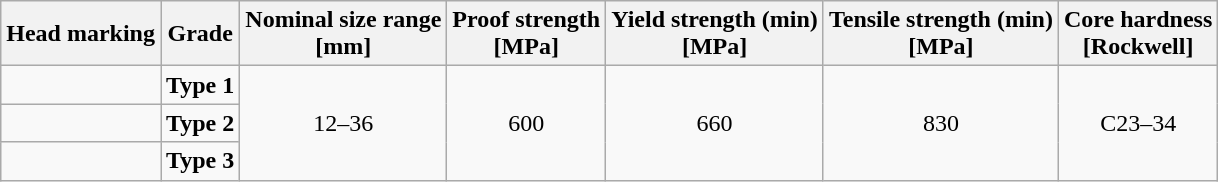<table class="wikitable" border="1" style="text-align:center">
<tr>
<th>Head marking</th>
<th>Grade</th>
<th>Nominal size range<br>[mm]</th>
<th>Proof strength<br>[MPa]</th>
<th>Yield strength (min)<br>[MPa]</th>
<th>Tensile strength (min)<br>[MPa]</th>
<th>Core hardness<br>[Rockwell]</th>
</tr>
<tr>
<td></td>
<td><strong>Type 1</strong></td>
<td rowspan=3>12–36</td>
<td rowspan=3>600</td>
<td rowspan=3>660</td>
<td rowspan=3>830</td>
<td rowspan=3>C23–34</td>
</tr>
<tr>
<td></td>
<td><strong>Type 2</strong></td>
</tr>
<tr>
<td></td>
<td><strong>Type 3</strong></td>
</tr>
</table>
